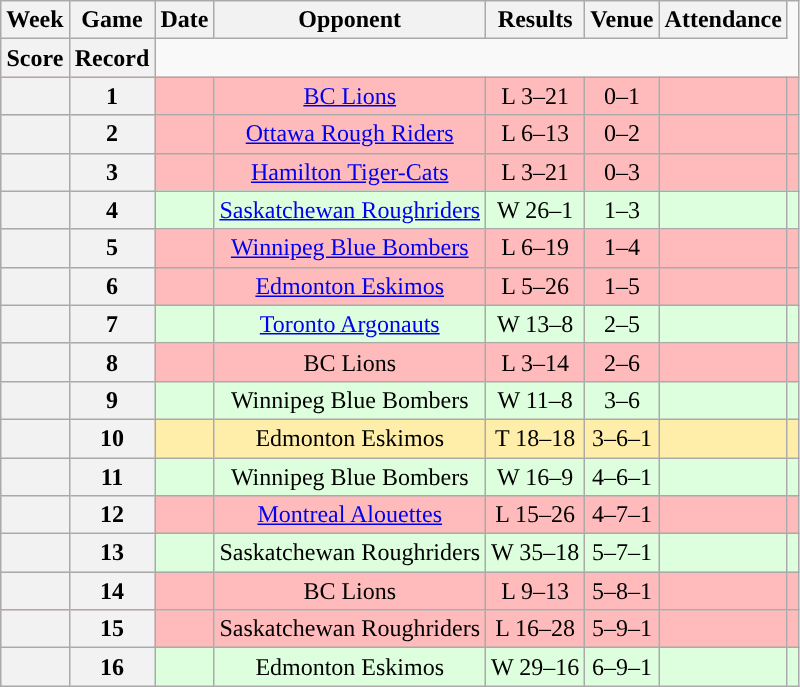<table class="wikitable" style="text-align:center">
<tr>
<th>Week</th>
<th>Game</th>
<th>Date</th>
<th>Opponent</th>
<th>Results</th>
<th>Venue</th>
<th>Attendance</th>
</tr>
<tr>
<th>Score</th>
<th>Record</th>
</tr>
<tr style="background:#ffbbbb">
<th></th>
<th>1</th>
<td></td>
<td><a href='#'>BC Lions</a></td>
<td>L 3–21</td>
<td>0–1</td>
<td></td>
<td></td>
</tr>
<tr style="background:#ffbbbb">
<th></th>
<th>2</th>
<td></td>
<td><a href='#'>Ottawa Rough Riders</a></td>
<td>L 6–13</td>
<td>0–2</td>
<td></td>
<td></td>
</tr>
<tr style="background:#ffbbbb">
<th></th>
<th>3</th>
<td></td>
<td><a href='#'>Hamilton Tiger-Cats</a></td>
<td>L 3–21</td>
<td>0–3</td>
<td></td>
<td></td>
</tr>
<tr style="background:#ddffdd">
<th></th>
<th>4</th>
<td></td>
<td><a href='#'>Saskatchewan Roughriders</a></td>
<td>W 26–1</td>
<td>1–3</td>
<td></td>
<td></td>
</tr>
<tr style="background:#ffbbbb">
<th></th>
<th>5</th>
<td></td>
<td><a href='#'>Winnipeg Blue Bombers</a></td>
<td>L 6–19</td>
<td>1–4</td>
<td></td>
<td></td>
</tr>
<tr style="background:#ffbbbb">
<th></th>
<th>6</th>
<td></td>
<td><a href='#'>Edmonton Eskimos</a></td>
<td>L 5–26</td>
<td>1–5</td>
<td></td>
<td></td>
</tr>
<tr style="background:#ddffdd">
<th></th>
<th>7</th>
<td></td>
<td><a href='#'>Toronto Argonauts</a></td>
<td>W 13–8</td>
<td>2–5</td>
<td></td>
<td></td>
</tr>
<tr style="background:#ffbbbb">
<th></th>
<th>8</th>
<td></td>
<td>BC Lions</td>
<td>L 3–14</td>
<td>2–6</td>
<td></td>
<td></td>
</tr>
<tr style="background:#ddffdd">
<th></th>
<th>9</th>
<td></td>
<td>Winnipeg Blue Bombers</td>
<td>W 11–8</td>
<td>3–6</td>
<td></td>
<td></td>
</tr>
<tr style="background:#ffeeaa">
<th></th>
<th>10</th>
<td></td>
<td>Edmonton Eskimos</td>
<td>T 18–18</td>
<td>3–6–1</td>
<td></td>
<td></td>
</tr>
<tr style="background:#ddffdd">
<th></th>
<th>11</th>
<td></td>
<td>Winnipeg Blue Bombers</td>
<td>W 16–9</td>
<td>4–6–1</td>
<td></td>
<td></td>
</tr>
<tr style="background:#ffbbbb">
<th></th>
<th>12</th>
<td></td>
<td><a href='#'>Montreal Alouettes</a></td>
<td>L 15–26</td>
<td>4–7–1</td>
<td></td>
<td></td>
</tr>
<tr style="background:#ddffdd">
<th></th>
<th>13</th>
<td></td>
<td>Saskatchewan Roughriders</td>
<td>W 35–18</td>
<td>5–7–1</td>
<td></td>
<td></td>
</tr>
<tr style="background:#ffbbbb">
<th></th>
<th>14</th>
<td></td>
<td>BC Lions</td>
<td>L 9–13</td>
<td>5–8–1</td>
<td></td>
<td></td>
</tr>
<tr style="background:#ffbbbb">
<th></th>
<th>15</th>
<td></td>
<td>Saskatchewan Roughriders</td>
<td>L 16–28</td>
<td>5–9–1</td>
<td></td>
<td></td>
</tr>
<tr style="background:#ddffdd">
<th></th>
<th>16</th>
<td></td>
<td>Edmonton Eskimos</td>
<td>W 29–16</td>
<td>6–9–1</td>
<td></td>
<td></td>
</tr>
</table>
